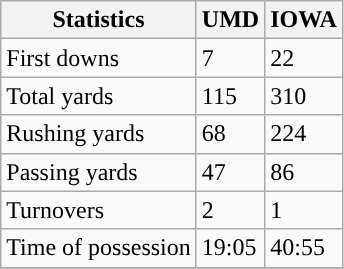<table class="wikitable">
<tr>
<th>Statistics</th>
<th>UMD</th>
<th>IOWA</th>
</tr>
<tr>
<td>First downs</td>
<td>7</td>
<td>22</td>
</tr>
<tr>
<td>Total yards</td>
<td>115</td>
<td>310</td>
</tr>
<tr>
<td>Rushing yards</td>
<td>68</td>
<td>224</td>
</tr>
<tr>
<td>Passing yards</td>
<td>47</td>
<td>86</td>
</tr>
<tr>
<td>Turnovers</td>
<td>2</td>
<td>1</td>
</tr>
<tr>
<td>Time of possession</td>
<td>19:05</td>
<td>40:55</td>
</tr>
<tr>
</tr>
</table>
